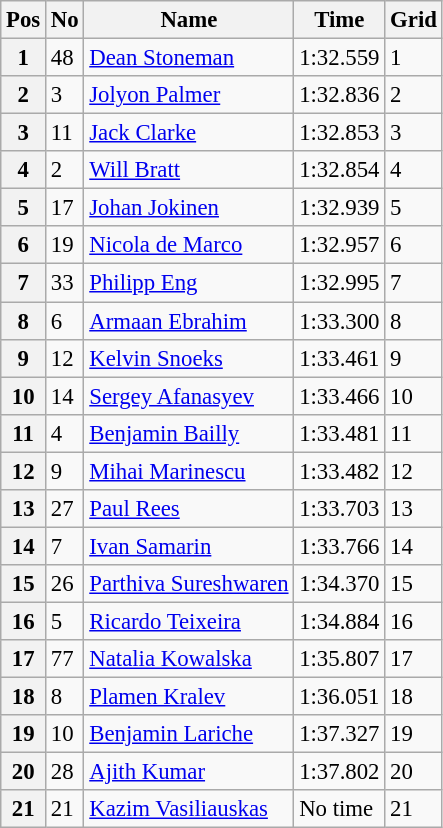<table class="wikitable" style="font-size: 95%">
<tr>
<th>Pos</th>
<th>No</th>
<th>Name</th>
<th>Time</th>
<th>Grid</th>
</tr>
<tr>
<th>1</th>
<td>48</td>
<td> <a href='#'>Dean Stoneman</a></td>
<td>1:32.559</td>
<td>1</td>
</tr>
<tr>
<th>2</th>
<td>3</td>
<td> <a href='#'>Jolyon Palmer</a></td>
<td>1:32.836</td>
<td>2</td>
</tr>
<tr>
<th>3</th>
<td>11</td>
<td> <a href='#'>Jack Clarke</a></td>
<td>1:32.853</td>
<td>3</td>
</tr>
<tr>
<th>4</th>
<td>2</td>
<td> <a href='#'>Will Bratt</a></td>
<td>1:32.854</td>
<td>4</td>
</tr>
<tr>
<th>5</th>
<td>17</td>
<td> <a href='#'>Johan Jokinen</a></td>
<td>1:32.939</td>
<td>5</td>
</tr>
<tr>
<th>6</th>
<td>19</td>
<td> <a href='#'>Nicola de Marco</a></td>
<td>1:32.957</td>
<td>6</td>
</tr>
<tr>
<th>7</th>
<td>33</td>
<td> <a href='#'>Philipp Eng</a></td>
<td>1:32.995</td>
<td>7</td>
</tr>
<tr>
<th>8</th>
<td>6</td>
<td> <a href='#'>Armaan Ebrahim</a></td>
<td>1:33.300</td>
<td>8</td>
</tr>
<tr>
<th>9</th>
<td>12</td>
<td> <a href='#'>Kelvin Snoeks</a></td>
<td>1:33.461</td>
<td>9</td>
</tr>
<tr>
<th>10</th>
<td>14</td>
<td> <a href='#'>Sergey Afanasyev</a></td>
<td>1:33.466</td>
<td>10</td>
</tr>
<tr>
<th>11</th>
<td>4</td>
<td> <a href='#'>Benjamin Bailly</a></td>
<td>1:33.481</td>
<td>11</td>
</tr>
<tr>
<th>12</th>
<td>9</td>
<td> <a href='#'>Mihai Marinescu</a></td>
<td>1:33.482</td>
<td>12</td>
</tr>
<tr>
<th>13</th>
<td>27</td>
<td> <a href='#'>Paul Rees</a></td>
<td>1:33.703</td>
<td>13</td>
</tr>
<tr>
<th>14</th>
<td>7</td>
<td> <a href='#'>Ivan Samarin</a></td>
<td>1:33.766</td>
<td>14</td>
</tr>
<tr>
<th>15</th>
<td>26</td>
<td> <a href='#'>Parthiva Sureshwaren</a></td>
<td>1:34.370</td>
<td>15</td>
</tr>
<tr>
<th>16</th>
<td>5</td>
<td> <a href='#'>Ricardo Teixeira</a></td>
<td>1:34.884</td>
<td>16</td>
</tr>
<tr>
<th>17</th>
<td>77</td>
<td> <a href='#'>Natalia Kowalska</a></td>
<td>1:35.807</td>
<td>17</td>
</tr>
<tr>
<th>18</th>
<td>8</td>
<td> <a href='#'>Plamen Kralev</a></td>
<td>1:36.051</td>
<td>18</td>
</tr>
<tr>
<th>19</th>
<td>10</td>
<td> <a href='#'>Benjamin Lariche</a></td>
<td>1:37.327</td>
<td>19</td>
</tr>
<tr>
<th>20</th>
<td>28</td>
<td> <a href='#'>Ajith Kumar</a></td>
<td>1:37.802</td>
<td>20</td>
</tr>
<tr>
<th>21</th>
<td>21</td>
<td> <a href='#'>Kazim Vasiliauskas</a></td>
<td>No time</td>
<td>21</td>
</tr>
</table>
